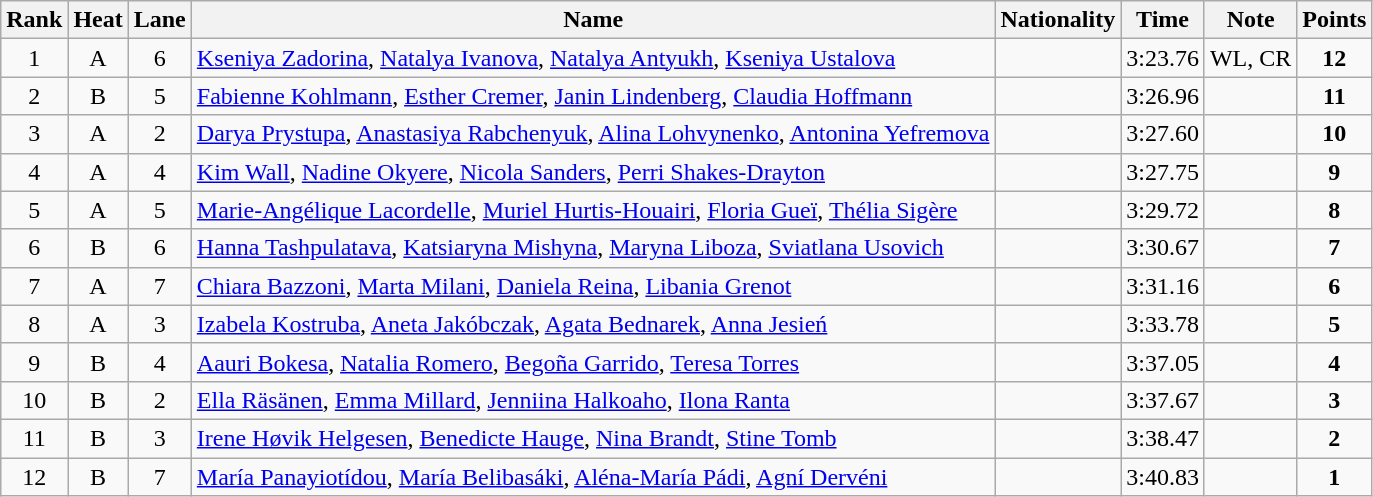<table class="wikitable sortable" style="text-align:center">
<tr>
<th>Rank</th>
<th>Heat</th>
<th>Lane</th>
<th>Name</th>
<th>Nationality</th>
<th>Time</th>
<th>Note</th>
<th>Points</th>
</tr>
<tr>
<td>1</td>
<td>A</td>
<td>6</td>
<td align=left><a href='#'>Kseniya Zadorina</a>, <a href='#'>Natalya Ivanova</a>, <a href='#'>Natalya Antyukh</a>, <a href='#'>Kseniya Ustalova</a></td>
<td align=left></td>
<td>3:23.76</td>
<td>WL, CR</td>
<td><strong>12</strong></td>
</tr>
<tr>
<td>2</td>
<td>B</td>
<td>5</td>
<td align=left><a href='#'>Fabienne Kohlmann</a>, <a href='#'>Esther Cremer</a>, <a href='#'>Janin Lindenberg</a>, <a href='#'>Claudia Hoffmann</a></td>
<td align=left></td>
<td>3:26.96</td>
<td></td>
<td><strong>11</strong></td>
</tr>
<tr>
<td>3</td>
<td>A</td>
<td>2</td>
<td align=left><a href='#'>Darya Prystupa</a>, <a href='#'>Anastasiya Rabchenyuk</a>, <a href='#'>Alina Lohvynenko</a>, <a href='#'>Antonina Yefremova</a></td>
<td align=left></td>
<td>3:27.60</td>
<td></td>
<td><strong>10</strong></td>
</tr>
<tr>
<td>4</td>
<td>A</td>
<td>4</td>
<td align=left><a href='#'>Kim Wall</a>, <a href='#'>Nadine Okyere</a>, <a href='#'>Nicola Sanders</a>, <a href='#'>Perri Shakes-Drayton</a></td>
<td align=left></td>
<td>3:27.75</td>
<td></td>
<td><strong>9</strong></td>
</tr>
<tr>
<td>5</td>
<td>A</td>
<td>5</td>
<td align=left><a href='#'>Marie-Angélique Lacordelle</a>, <a href='#'>Muriel Hurtis-Houairi</a>, <a href='#'>Floria Gueï</a>, <a href='#'>Thélia Sigère</a></td>
<td align=left></td>
<td>3:29.72</td>
<td></td>
<td><strong>8</strong></td>
</tr>
<tr>
<td>6</td>
<td>B</td>
<td>6</td>
<td align=left><a href='#'>Hanna Tashpulatava</a>, <a href='#'>Katsiaryna Mishyna</a>, <a href='#'>Maryna Liboza</a>, <a href='#'>Sviatlana Usovich</a></td>
<td align=left></td>
<td>3:30.67</td>
<td></td>
<td><strong>7</strong></td>
</tr>
<tr>
<td>7</td>
<td>A</td>
<td>7</td>
<td align=left><a href='#'>Chiara Bazzoni</a>, <a href='#'>Marta Milani</a>, <a href='#'>Daniela Reina</a>, <a href='#'>Libania Grenot</a></td>
<td align=left></td>
<td>3:31.16</td>
<td></td>
<td><strong>6</strong></td>
</tr>
<tr>
<td>8</td>
<td>A</td>
<td>3</td>
<td align=left><a href='#'>Izabela Kostruba</a>, <a href='#'>Aneta Jakóbczak</a>, <a href='#'>Agata Bednarek</a>, <a href='#'>Anna Jesień</a></td>
<td align=left></td>
<td>3:33.78</td>
<td></td>
<td><strong>5</strong></td>
</tr>
<tr>
<td>9</td>
<td>B</td>
<td>4</td>
<td align=left><a href='#'>Aauri Bokesa</a>, <a href='#'>Natalia Romero</a>, <a href='#'>Begoña Garrido</a>, <a href='#'>Teresa Torres</a></td>
<td align=left></td>
<td>3:37.05</td>
<td></td>
<td><strong>4</strong></td>
</tr>
<tr>
<td>10</td>
<td>B</td>
<td>2</td>
<td align=left><a href='#'>Ella Räsänen</a>, <a href='#'>Emma Millard</a>, <a href='#'>Jenniina Halkoaho</a>, <a href='#'>Ilona Ranta</a></td>
<td align=left></td>
<td>3:37.67</td>
<td></td>
<td><strong>3</strong></td>
</tr>
<tr>
<td>11</td>
<td>B</td>
<td>3</td>
<td align=left><a href='#'>Irene Høvik Helgesen</a>, <a href='#'>Benedicte Hauge</a>, <a href='#'>Nina Brandt</a>, <a href='#'>Stine Tomb</a></td>
<td align=left></td>
<td>3:38.47</td>
<td></td>
<td><strong>2</strong></td>
</tr>
<tr>
<td>12</td>
<td>B</td>
<td>7</td>
<td align=left><a href='#'>María Panayiotídou</a>, <a href='#'>María Belibasáki</a>, <a href='#'>Aléna-María Pádi</a>, <a href='#'>Agní Dervéni</a></td>
<td align=left></td>
<td>3:40.83</td>
<td></td>
<td><strong>1</strong></td>
</tr>
</table>
